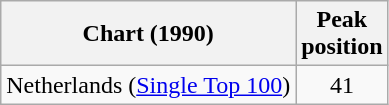<table class="wikitable">
<tr>
<th align="left">Chart (1990)</th>
<th align="left">Peak<br>position</th>
</tr>
<tr>
<td align="left">Netherlands (<a href='#'>Single Top 100</a>)</td>
<td align="center">41</td>
</tr>
</table>
